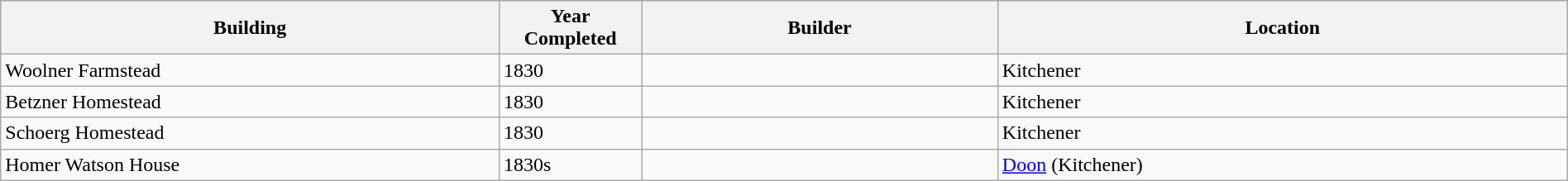<table class="wikitable" style="margin:1em auto;">
<tr bgcolor="lightblue">
<th width=28%>Building</th>
<th width=8%>Year Completed</th>
<th width=20%>Builder</th>
<th width=32%>Location</th>
</tr>
<tr>
<td>Woolner Farmstead</td>
<td>1830</td>
<td></td>
<td>Kitchener</td>
</tr>
<tr>
<td>Betzner Homestead</td>
<td>1830</td>
<td></td>
<td>Kitchener</td>
</tr>
<tr>
<td>Schoerg Homestead</td>
<td>1830</td>
<td></td>
<td>Kitchener</td>
</tr>
<tr>
<td>Homer Watson House</td>
<td>1830s</td>
<td></td>
<td><a href='#'>Doon</a> (Kitchener)</td>
</tr>
</table>
